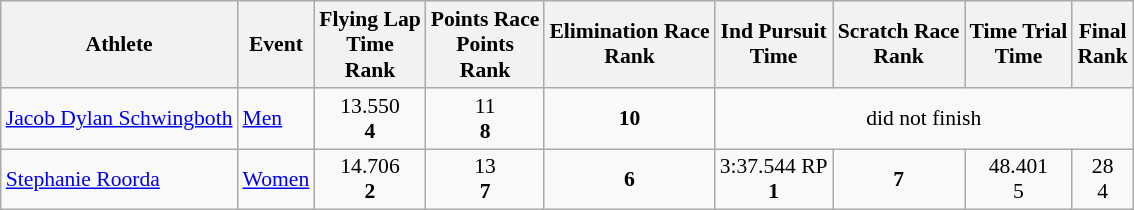<table class="wikitable" border="1" style="font-size:90%">
<tr>
<th>Athlete</th>
<th>Event</th>
<th>Flying Lap<br>Time<br>Rank</th>
<th>Points Race<br>Points<br>Rank</th>
<th>Elimination Race<br>Rank</th>
<th>Ind Pursuit<br>Time</th>
<th>Scratch Race<br>Rank</th>
<th>Time Trial<br>Time</th>
<th>Final<br>Rank</th>
</tr>
<tr>
<td><a href='#'>Jacob Dylan Schwingboth</a></td>
<td><a href='#'>Men</a></td>
<td align=center>13.550<br><strong>4</strong></td>
<td align=center>11<br><strong>8</strong></td>
<td align=center><strong>10</strong></td>
<td align=center colspan="7">did not finish</td>
</tr>
<tr>
<td><a href='#'>Stephanie Roorda</a></td>
<td><a href='#'>Women</a></td>
<td align=center>14.706<br><strong>2</strong></td>
<td align=center>13<br><strong>7</strong></td>
<td align=center><strong>6</strong></td>
<td align=center>3:37.544 RP<br><strong>1</strong></td>
<td align=center><strong>7</strong></td>
<td align=center>48.401 <br>5</td>
<td align=center>28<br>4</td>
</tr>
</table>
